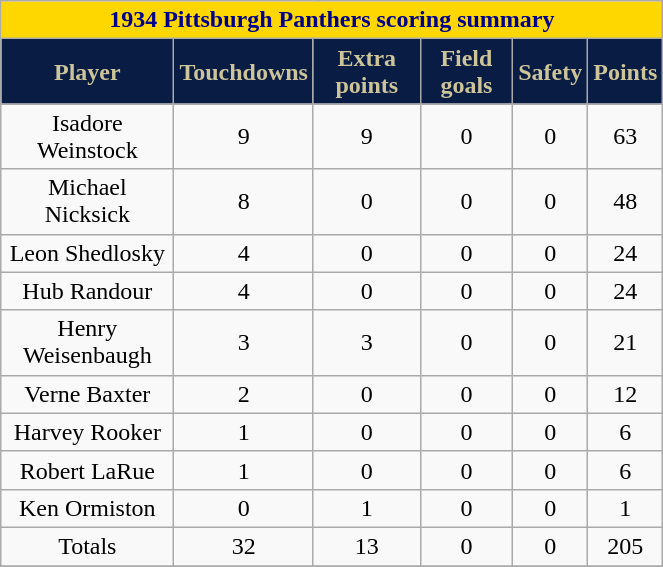<table class="wikitable" width="35%">
<tr>
<th colspan="10" style="background:gold; color:darkblue; text-align: center;"><strong>1934 Pittsburgh Panthers scoring summary</strong></th>
</tr>
<tr align="center"  style="background:#091C44;color:#CEC499;">
<td><strong>Player</strong></td>
<td><strong>Touchdowns</strong></td>
<td><strong>Extra points</strong></td>
<td><strong>Field goals</strong></td>
<td><strong>Safety</strong></td>
<td><strong>Points</strong></td>
</tr>
<tr align="center" bgcolor="">
<td>Isadore Weinstock</td>
<td>9</td>
<td>9</td>
<td>0</td>
<td>0</td>
<td>63</td>
</tr>
<tr align="center" bgcolor="">
<td>Michael Nicksick</td>
<td>8</td>
<td>0</td>
<td>0</td>
<td>0</td>
<td>48</td>
</tr>
<tr align="center" bgcolor="">
<td>Leon Shedlosky</td>
<td>4</td>
<td>0</td>
<td>0</td>
<td>0</td>
<td>24</td>
</tr>
<tr align="center" bgcolor="">
<td>Hub Randour</td>
<td>4</td>
<td>0</td>
<td>0</td>
<td>0</td>
<td>24</td>
</tr>
<tr align="center" bgcolor="">
<td>Henry Weisenbaugh</td>
<td>3</td>
<td>3</td>
<td>0</td>
<td>0</td>
<td>21</td>
</tr>
<tr align="center" bgcolor="">
<td>Verne Baxter</td>
<td>2</td>
<td>0</td>
<td>0</td>
<td>0</td>
<td>12</td>
</tr>
<tr align="center" bgcolor="">
<td>Harvey Rooker</td>
<td>1</td>
<td>0</td>
<td>0</td>
<td>0</td>
<td>6</td>
</tr>
<tr align="center" bgcolor="">
<td>Robert LaRue</td>
<td>1</td>
<td>0</td>
<td>0</td>
<td>0</td>
<td>6</td>
</tr>
<tr align="center" bgcolor="">
<td>Ken Ormiston</td>
<td>0</td>
<td>1</td>
<td>0</td>
<td>0</td>
<td>1</td>
</tr>
<tr align="center" bgcolor="">
<td>Totals</td>
<td>32</td>
<td>13</td>
<td>0</td>
<td>0</td>
<td>205</td>
</tr>
<tr align="center" bgcolor="">
</tr>
</table>
